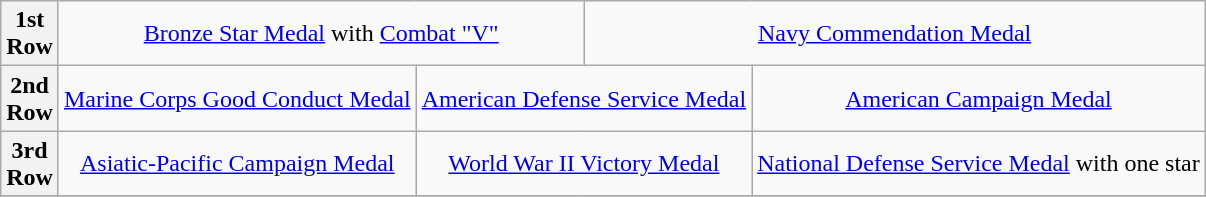<table class="wikitable" style="margin:1em auto; text-align:center;">
<tr>
<th>1st<br>Row</th>
<td colspan="7"><a href='#'>Bronze Star Medal</a> with <a href='#'>Combat "V"</a></td>
<td colspan="8"><a href='#'>Navy Commendation Medal</a></td>
</tr>
<tr>
<th>2nd<br>Row</th>
<td colspan="4"><a href='#'>Marine Corps Good Conduct Medal</a></td>
<td colspan="4"><a href='#'>American Defense Service Medal</a></td>
<td colspan="4"><a href='#'>American Campaign Medal</a></td>
</tr>
<tr>
<th>3rd<br>Row</th>
<td colspan="4"><a href='#'>Asiatic-Pacific Campaign Medal</a></td>
<td colspan="4"><a href='#'>World War II Victory Medal</a></td>
<td colspan="4"><a href='#'>National Defense Service Medal</a> with one star</td>
</tr>
<tr>
</tr>
</table>
